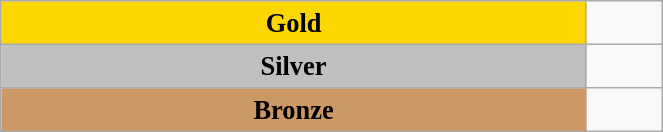<table class="wikitable" style=" text-align:center; font-size:110%;" width="35%">
<tr>
<td bgcolor="gold"><strong>Gold</strong></td>
<td></td>
</tr>
<tr>
<td bgcolor="silver"><strong>Silver</strong></td>
<td></td>
</tr>
<tr>
<td bgcolor="CC9966"><strong>Bronze</strong></td>
<td></td>
</tr>
</table>
